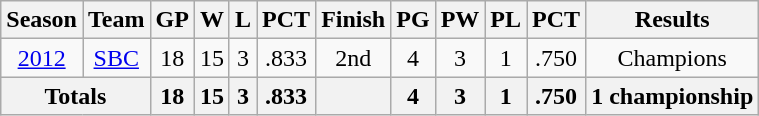<table class=wikitable style="text-align:center">
<tr>
<th>Season</th>
<th>Team</th>
<th>GP</th>
<th>W</th>
<th>L</th>
<th>PCT</th>
<th>Finish</th>
<th>PG</th>
<th>PW</th>
<th>PL</th>
<th>PCT</th>
<th>Results</th>
</tr>
<tr>
<td><a href='#'>2012</a></td>
<td><a href='#'>SBC</a></td>
<td>18</td>
<td>15</td>
<td>3</td>
<td>.833</td>
<td>2nd</td>
<td>4</td>
<td>3</td>
<td>1</td>
<td>.750</td>
<td>Champions</td>
</tr>
<tr>
<th colspan="2">Totals</th>
<th>18</th>
<th>15</th>
<th>3</th>
<th>.833</th>
<th></th>
<th>4</th>
<th>3</th>
<th>1</th>
<th>.750</th>
<th>1 championship</th>
</tr>
</table>
